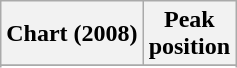<table class="wikitable plainrowheaders sortable" style="text-align:center">
<tr>
<th scope="col">Chart (2008)</th>
<th scope="col">Peak<br>position</th>
</tr>
<tr>
</tr>
<tr>
</tr>
<tr>
</tr>
<tr>
</tr>
</table>
